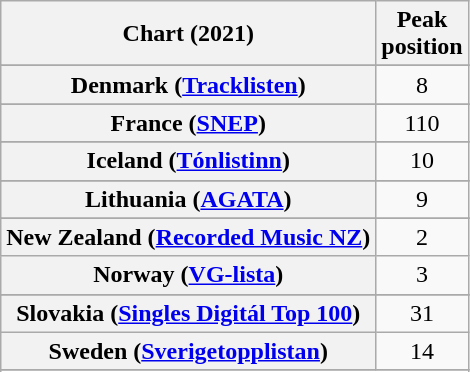<table class="wikitable sortable plainrowheaders" style="text-align:center">
<tr>
<th scope="col">Chart (2021)</th>
<th scope="col">Peak<br>position</th>
</tr>
<tr>
</tr>
<tr>
</tr>
<tr>
</tr>
<tr>
</tr>
<tr>
</tr>
<tr>
<th scope="row">Denmark (<a href='#'>Tracklisten</a>)</th>
<td>8</td>
</tr>
<tr>
</tr>
<tr>
<th scope="row">France (<a href='#'>SNEP</a>)</th>
<td>110</td>
</tr>
<tr>
</tr>
<tr>
</tr>
<tr>
</tr>
<tr>
<th scope="row">Iceland (<a href='#'>Tónlistinn</a>)</th>
<td>10</td>
</tr>
<tr>
</tr>
<tr>
<th scope="row">Lithuania (<a href='#'>AGATA</a>)</th>
<td>9</td>
</tr>
<tr>
</tr>
<tr>
<th scope="row">New Zealand (<a href='#'>Recorded Music NZ</a>)</th>
<td>2</td>
</tr>
<tr>
<th scope="row">Norway (<a href='#'>VG-lista</a>)</th>
<td>3</td>
</tr>
<tr>
</tr>
<tr>
<th scope="row">Slovakia (<a href='#'>Singles Digitál Top 100</a>)</th>
<td>31</td>
</tr>
<tr>
<th scope="row">Sweden (<a href='#'>Sverigetopplistan</a>)</th>
<td>14</td>
</tr>
<tr>
</tr>
<tr>
</tr>
<tr>
</tr>
<tr>
</tr>
<tr>
</tr>
<tr>
</tr>
<tr>
</tr>
</table>
